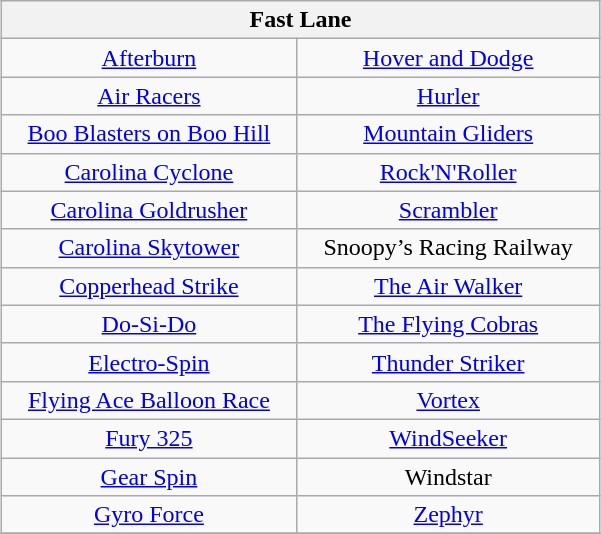<table class="wikitable" style="margin-left: 75px; width:400px; text-align: center">
<tr>
<th colspan="2">Fast Lane</th>
</tr>
<tr>
<td><a href='#'>Afterburn</a></td>
<td><a href='#'> Hover and Dodge</a></td>
</tr>
<tr>
<td><a href='#'>Air Racers</a></td>
<td><a href='#'>Hurler</a></td>
</tr>
<tr>
<td><a href='#'>Boo Blasters on Boo Hill</a></td>
<td><a href='#'>Mountain Gliders</a></td>
</tr>
<tr>
<td><a href='#'>Carolina Cyclone</a></td>
<td><a href='#'>Rock'N'Roller</a></td>
</tr>
<tr>
<td><a href='#'>Carolina Goldrusher</a></td>
<td><a href='#'>Scrambler</a></td>
</tr>
<tr>
<td><a href='#'>Carolina Skytower</a></td>
<td>Snoopy’s Racing Railway</td>
</tr>
<tr>
<td><a href='#'>Copperhead Strike</a></td>
<td><a href='#'>The Air Walker</a></td>
</tr>
<tr>
<td><a href='#'> Do-Si-Do</a></td>
<td><a href='#'>The Flying Cobras</a></td>
</tr>
<tr>
<td><a href='#'>Electro-Spin</a></td>
<td><a href='#'>Thunder Striker</a></td>
</tr>
<tr>
<td><a href='#'>Flying Ace Balloon Race</a></td>
<td><a href='#'>Vortex</a></td>
</tr>
<tr>
<td><a href='#'>Fury 325</a></td>
<td><a href='#'>WindSeeker</a></td>
</tr>
<tr>
<td><a href='#'>Gear Spin</a></td>
<td>Windstar</td>
</tr>
<tr>
<td><a href='#'>Gyro Force</a></td>
<td><a href='#'> Zephyr</a></td>
</tr>
<tr>
</tr>
</table>
